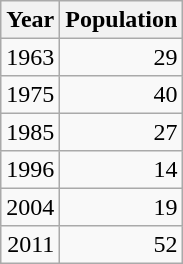<table class="wikitable" style="line-height:1.1em;">
<tr>
<th>Year</th>
<th>Population</th>
</tr>
<tr align="right">
<td>1963</td>
<td>29</td>
</tr>
<tr align="right">
<td>1975</td>
<td>40</td>
</tr>
<tr align="right">
<td>1985</td>
<td>27</td>
</tr>
<tr align="right">
<td>1996</td>
<td>14</td>
</tr>
<tr align="right">
<td>2004</td>
<td>19</td>
</tr>
<tr align="right">
<td>2011</td>
<td>52</td>
</tr>
</table>
